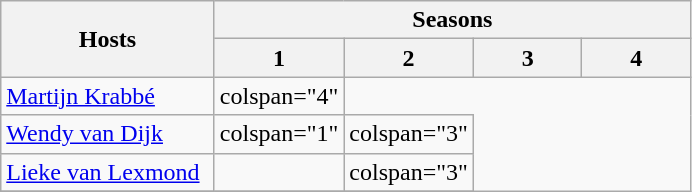<table class="wikitable" width:"80%">
<tr>
<th rowspan="2"  width="135">Hosts</th>
<th colspan="4" style="text-align:center;">Seasons</th>
</tr>
<tr>
<th width="65">1</th>
<th width="65">2</th>
<th width="65">3</th>
<th width="65">4</th>
</tr>
<tr>
<td><a href='#'>Martijn Krabbé</a></td>
<td>colspan="4" </td>
</tr>
<tr>
<td><a href='#'>Wendy van Dijk</a></td>
<td>colspan="1" </td>
<td>colspan="3" </td>
</tr>
<tr>
<td><a href='#'>Lieke van Lexmond</a></td>
<td></td>
<td>colspan="3" </td>
</tr>
<tr>
</tr>
</table>
